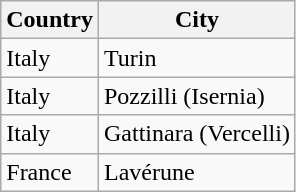<table class="wikitable">
<tr>
<th>Country</th>
<th>City</th>
</tr>
<tr>
<td>Italy</td>
<td>Turin</td>
</tr>
<tr>
<td>Italy</td>
<td>Pozzilli (Isernia)</td>
</tr>
<tr>
<td>Italy</td>
<td>Gattinara (Vercelli)</td>
</tr>
<tr>
<td>France</td>
<td>Lavérune</td>
</tr>
</table>
